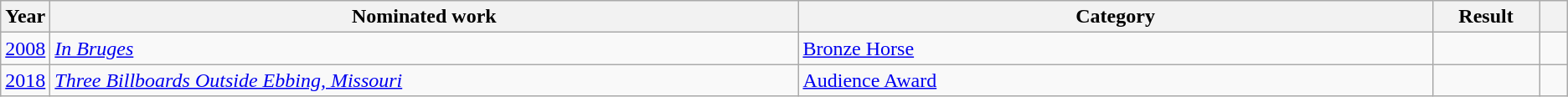<table class="wikitable">
<tr>
<th scope="col" style="width:1em;">Year</th>
<th scope="col" style="width:39em;">Nominated work</th>
<th scope="col" style="width:33em;">Category</th>
<th scope="col" style="width:5em;">Result</th>
<th scope="col" style="width:1em;"></th>
</tr>
<tr>
<td><a href='#'>2008</a></td>
<td><em><a href='#'>In Bruges</a></em></td>
<td><a href='#'>Bronze Horse</a></td>
<td></td>
<td style="text-align:center;"></td>
</tr>
<tr>
<td><a href='#'>2018</a></td>
<td><em><a href='#'>Three Billboards Outside Ebbing, Missouri</a></em></td>
<td><a href='#'>Audience Award</a></td>
<td></td>
<td style="text-align:center;"></td>
</tr>
</table>
